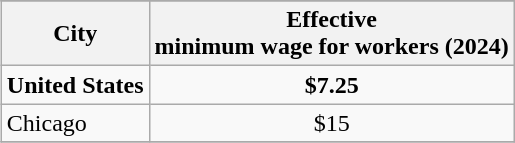<table class="wikitable" style="float:right; margin:0 0 1em 1em;">
<tr>
</tr>
<tr>
<th>City</th>
<th>Effective <br> minimum wage for workers (2024)</th>
</tr>
<tr>
<td align=left><strong>United States</strong></td>
<td align=center><strong>$7.25</strong></td>
</tr>
<tr>
<td align=left>Chicago</td>
<td align=center>$15</td>
</tr>
<tr>
</tr>
</table>
